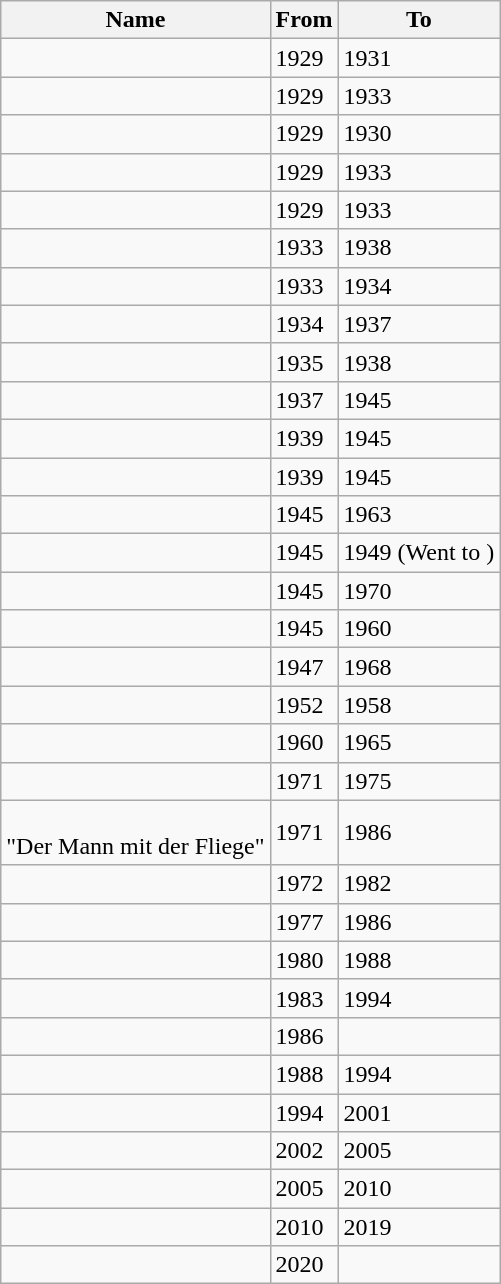<table class="wikitable sortable">
<tr class="hintergrundfarbe5">
<th>Name</th>
<th>From</th>
<th>To</th>
</tr>
<tr>
<td lang="de"></td>
<td>1929</td>
<td>1931</td>
</tr>
<tr>
<td lang="de"></td>
<td>1929</td>
<td>1933</td>
</tr>
<tr>
<td lang="de"></td>
<td>1929</td>
<td>1930</td>
</tr>
<tr>
<td lang="de"></td>
<td>1929</td>
<td>1933</td>
</tr>
<tr>
<td lang="de"></td>
<td>1929</td>
<td>1933</td>
</tr>
<tr>
<td lang="de"></td>
<td>1933</td>
<td>1938</td>
</tr>
<tr>
<td lang="de"></td>
<td>1933</td>
<td>1934</td>
</tr>
<tr>
<td lang="de"></td>
<td>1934</td>
<td>1937</td>
</tr>
<tr>
<td lang="de"></td>
<td>1935</td>
<td>1938</td>
</tr>
<tr>
<td lang="de"></td>
<td>1937</td>
<td>1945</td>
</tr>
<tr>
<td lang="de"></td>
<td>1939</td>
<td>1945</td>
</tr>
<tr>
<td lang="de"></td>
<td>1939</td>
<td>1945</td>
</tr>
<tr>
<td lang="de"></td>
<td>1945</td>
<td>1963</td>
</tr>
<tr>
<td lang="de"></td>
<td>1945</td>
<td>1949 (Went to )</td>
</tr>
<tr>
<td lang="de"></td>
<td>1945</td>
<td>1970</td>
</tr>
<tr>
<td lang="de"></td>
<td>1945</td>
<td>1960</td>
</tr>
<tr>
<td lang="de"></td>
<td>1947</td>
<td>1968</td>
</tr>
<tr>
<td lang="de"></td>
<td>1952</td>
<td>1958</td>
</tr>
<tr>
<td lang="de"></td>
<td>1960</td>
<td>1965</td>
</tr>
<tr>
<td lang="de"></td>
<td>1971</td>
<td>1975</td>
</tr>
<tr>
<td lang="de"><br>"Der Mann mit der Fliege"</td>
<td>1971</td>
<td>1986</td>
</tr>
<tr>
<td lang="de"></td>
<td>1972</td>
<td>1982</td>
</tr>
<tr>
<td lang="de"></td>
<td>1977</td>
<td>1986</td>
</tr>
<tr>
<td lang="de"></td>
<td>1980</td>
<td>1988</td>
</tr>
<tr>
<td lang="de"></td>
<td>1983</td>
<td>1994</td>
</tr>
<tr>
<td lang="de"></td>
<td>1986</td>
<td></td>
</tr>
<tr>
<td lang="de"></td>
<td>1988</td>
<td>1994</td>
</tr>
<tr>
<td lang="de"></td>
<td>1994</td>
<td>2001</td>
</tr>
<tr>
<td lang="de"></td>
<td>2002</td>
<td>2005</td>
</tr>
<tr>
<td lang="de"></td>
<td>2005</td>
<td>2010</td>
</tr>
<tr>
<td lang="de"></td>
<td>2010</td>
<td>2019</td>
</tr>
<tr>
<td lang="de"></td>
<td>2020</td>
</tr>
</table>
